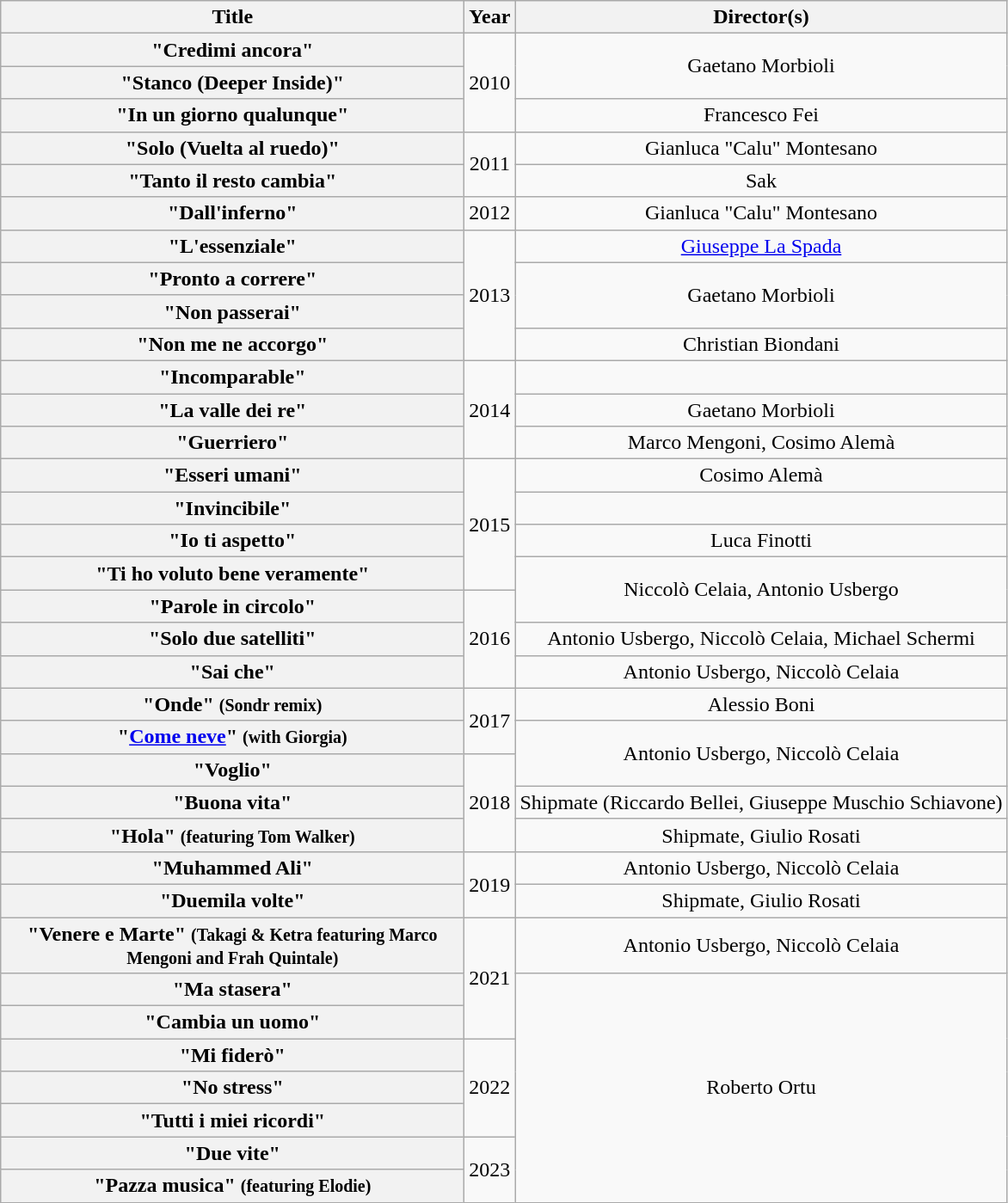<table class="wikitable plainrowheaders" style="text-align:center;">
<tr>
<th scope="col" style="width:22em;">Title</th>
<th scope="col" style="width:1em;">Year</th>
<th scope="col">Director(s)</th>
</tr>
<tr>
<th scope="row">"Credimi ancora"</th>
<td rowspan="3">2010</td>
<td rowspan="2">Gaetano Morbioli</td>
</tr>
<tr>
<th scope="row">"Stanco (Deeper Inside)"</th>
</tr>
<tr>
<th scope="row">"In un giorno qualunque"</th>
<td>Francesco Fei</td>
</tr>
<tr>
<th scope="row">"Solo (Vuelta al ruedo)"</th>
<td rowspan="2">2011</td>
<td>Gianluca "Calu" Montesano</td>
</tr>
<tr>
<th scope="row">"Tanto il resto cambia"</th>
<td>Sak</td>
</tr>
<tr>
<th scope="row">"Dall'inferno"</th>
<td>2012</td>
<td>Gianluca "Calu" Montesano</td>
</tr>
<tr>
<th scope="row">"L'essenziale"</th>
<td rowspan="4">2013</td>
<td><a href='#'>Giuseppe La Spada</a></td>
</tr>
<tr>
<th scope="row">"Pronto a correre"</th>
<td rowspan="2">Gaetano Morbioli</td>
</tr>
<tr>
<th scope="row">"Non passerai"</th>
</tr>
<tr>
<th scope="row">"Non me ne accorgo"</th>
<td>Christian Biondani</td>
</tr>
<tr>
<th scope="row">"Incomparable"</th>
<td rowspan="3">2014</td>
<td></td>
</tr>
<tr>
<th scope="row">"La valle dei re"</th>
<td>Gaetano Morbioli</td>
</tr>
<tr>
<th scope="row">"Guerriero"</th>
<td>Marco Mengoni, Cosimo Alemà</td>
</tr>
<tr>
<th scope="row">"Esseri umani"</th>
<td rowspan="4">2015</td>
<td>Cosimo Alemà</td>
</tr>
<tr>
<th scope="row">"Invincibile"</th>
<td></td>
</tr>
<tr>
<th scope="row">"Io ti aspetto"</th>
<td>Luca Finotti</td>
</tr>
<tr>
<th scope="row">"Ti ho voluto bene veramente"</th>
<td rowspan="2">Niccolò Celaia, Antonio Usbergo</td>
</tr>
<tr>
<th scope="row">"Parole in circolo"</th>
<td rowspan="3">2016</td>
</tr>
<tr>
<th scope="row">"Solo due satelliti"</th>
<td>Antonio Usbergo, Niccolò Celaia, Michael Schermi</td>
</tr>
<tr>
<th scope="row">"Sai che"</th>
<td>Antonio Usbergo, Niccolò Celaia</td>
</tr>
<tr>
<th scope="row">"Onde" <small>(Sondr remix)</small></th>
<td rowspan="2">2017</td>
<td>Alessio Boni</td>
</tr>
<tr>
<th scope="row">"<a href='#'>Come neve</a>" <small>(with Giorgia)</small></th>
<td rowspan="2">Antonio Usbergo, Niccolò Celaia</td>
</tr>
<tr>
<th scope="row">"Voglio"</th>
<td rowspan="3">2018</td>
</tr>
<tr>
<th scope="row">"Buona vita"</th>
<td>Shipmate (Riccardo Bellei, Giuseppe Muschio Schiavone)</td>
</tr>
<tr>
<th scope="row">"Hola" <small>(featuring Tom Walker)</small></th>
<td>Shipmate, Giulio Rosati</td>
</tr>
<tr>
<th scope="row">"Muhammed Ali"</th>
<td rowspan="2">2019</td>
<td>Antonio Usbergo, Niccolò Celaia</td>
</tr>
<tr>
<th scope="row">"Duemila volte"</th>
<td>Shipmate, Giulio Rosati</td>
</tr>
<tr>
<th scope="row">"Venere e Marte" <small>(Takagi & Ketra featuring Marco Mengoni and Frah Quintale)</small></th>
<td rowspan="3">2021</td>
<td>Antonio Usbergo, Niccolò Celaia</td>
</tr>
<tr>
<th scope="row">"Ma stasera"</th>
<td rowspan="7">Roberto Ortu</td>
</tr>
<tr>
<th scope="row">"Cambia un uomo"</th>
</tr>
<tr>
<th scope="row">"Mi fiderò"</th>
<td rowspan="3">2022</td>
</tr>
<tr>
<th scope="row">"No stress"</th>
</tr>
<tr>
<th scope="row">"Tutti i miei ricordi"</th>
</tr>
<tr>
<th scope="row">"Due vite"</th>
<td rowspan="2">2023</td>
</tr>
<tr>
<th scope="row">"Pazza musica" <small>(featuring Elodie)</small></th>
</tr>
</table>
